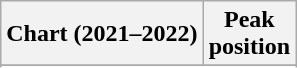<table class="wikitable sortable plainrowheaders" style="text-align:center">
<tr>
<th scope="col">Chart (2021–2022)</th>
<th scope="col">Peak<br>position</th>
</tr>
<tr>
</tr>
<tr>
</tr>
<tr>
</tr>
</table>
